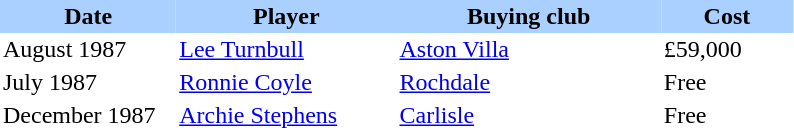<table border="0" cellspacing="0" cellpadding="2">
<tr bgcolor=AAD0FF>
<th width=20%>Date</th>
<th width=25%>Player</th>
<th width=30%>Buying club</th>
<th width=15%>Cost</th>
</tr>
<tr>
<td>August 1987</td>
<td> <a href='#'>Lee Turnbull</a></td>
<td><a href='#'>Aston Villa</a></td>
<td>£59,000</td>
</tr>
<tr>
<td>July 1987</td>
<td> <a href='#'>Ronnie Coyle</a></td>
<td><a href='#'>Rochdale</a></td>
<td>Free</td>
</tr>
<tr>
<td>December 1987</td>
<td> <a href='#'>Archie Stephens</a></td>
<td><a href='#'>Carlisle</a></td>
<td>Free</td>
</tr>
</table>
